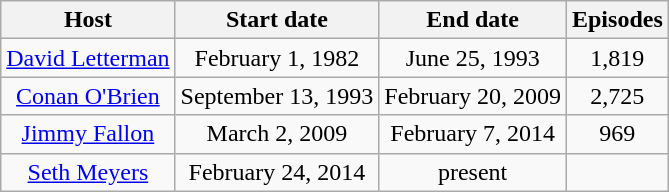<table class="wikitable plainrowheaders" style="text-align:center;">
<tr>
<th>Host</th>
<th>Start date</th>
<th>End date</th>
<th>Episodes</th>
</tr>
<tr>
<td><a href='#'>David Letterman</a></td>
<td>February 1, 1982</td>
<td>June 25, 1993</td>
<td>1,819</td>
</tr>
<tr>
<td><a href='#'>Conan O'Brien</a></td>
<td>September 13, 1993</td>
<td>February 20, 2009</td>
<td>2,725</td>
</tr>
<tr>
<td><a href='#'>Jimmy Fallon</a></td>
<td>March 2, 2009</td>
<td>February 7, 2014</td>
<td>969</td>
</tr>
<tr>
<td><a href='#'>Seth Meyers</a></td>
<td>February 24, 2014</td>
<td>present</td>
<td></td>
</tr>
</table>
